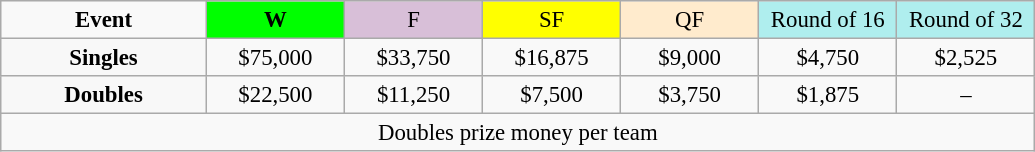<table class=wikitable style=font-size:95%;text-align:center>
<tr>
<td style="width:130px"><strong>Event</strong></td>
<td style="width:85px; background:lime"><strong>W</strong></td>
<td style="width:85px; background:thistle">F</td>
<td style="width:85px; background:#ffff00">SF</td>
<td style="width:85px; background:#ffebcd">QF</td>
<td style="width:85px; background:#afeeee">Round of 16</td>
<td style="width:85px; background:#afeeee">Round of 32</td>
</tr>
<tr>
<th style=background:#f8f8f8>Singles</th>
<td>$75,000</td>
<td>$33,750</td>
<td>$16,875</td>
<td>$9,000</td>
<td>$4,750</td>
<td>$2,525</td>
</tr>
<tr>
<th style=background:#f8f8f8>Doubles</th>
<td>$22,500</td>
<td>$11,250</td>
<td>$7,500</td>
<td>$3,750</td>
<td>$1,875</td>
<td>–</td>
</tr>
<tr>
<td colspan=7>Doubles prize money per team</td>
</tr>
</table>
